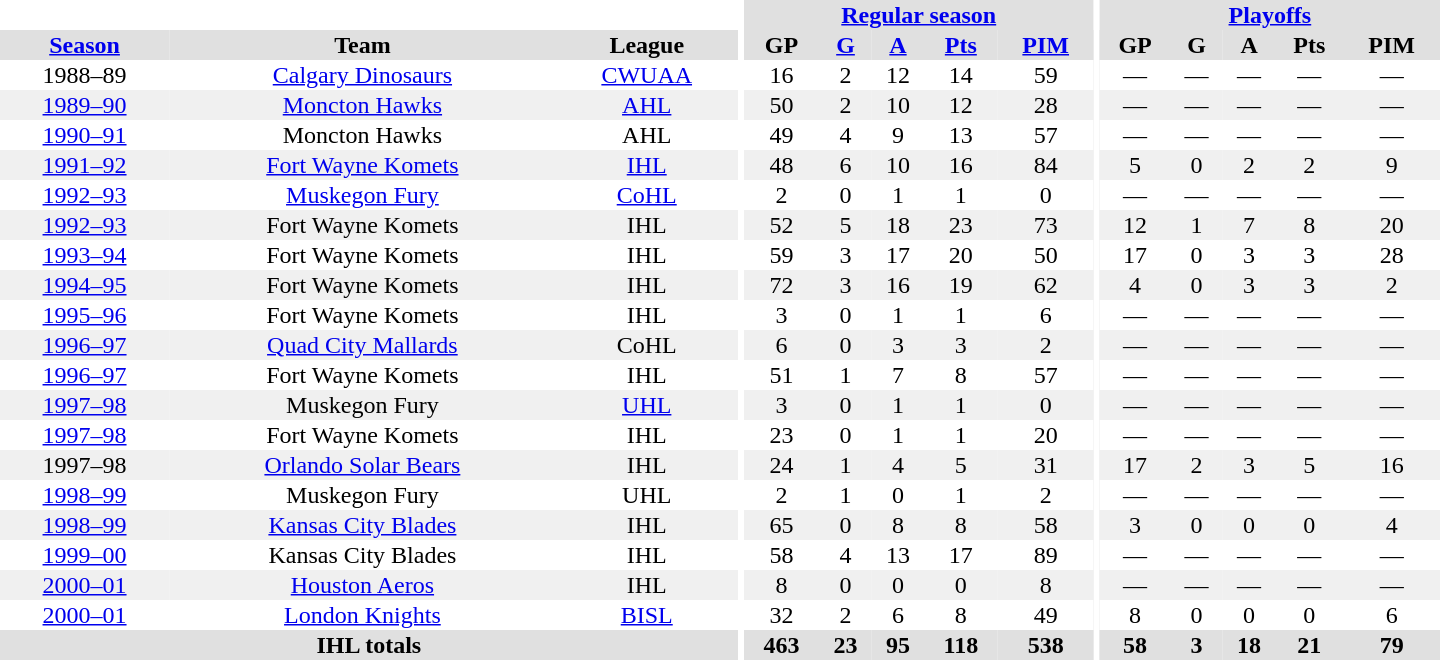<table border="0" cellpadding="1" cellspacing="0" style="text-align:center; width:60em">
<tr bgcolor="#e0e0e0">
<th colspan="3" bgcolor="#ffffff"></th>
<th rowspan="99" bgcolor="#ffffff"></th>
<th colspan="5"><a href='#'>Regular season</a></th>
<th rowspan="99" bgcolor="#ffffff"></th>
<th colspan="5"><a href='#'>Playoffs</a></th>
</tr>
<tr bgcolor="#e0e0e0">
<th><a href='#'>Season</a></th>
<th>Team</th>
<th>League</th>
<th>GP</th>
<th><a href='#'>G</a></th>
<th><a href='#'>A</a></th>
<th><a href='#'>Pts</a></th>
<th><a href='#'>PIM</a></th>
<th>GP</th>
<th>G</th>
<th>A</th>
<th>Pts</th>
<th>PIM</th>
</tr>
<tr>
<td>1988–89</td>
<td><a href='#'>Calgary Dinosaurs</a></td>
<td><a href='#'>CWUAA</a></td>
<td>16</td>
<td>2</td>
<td>12</td>
<td>14</td>
<td>59</td>
<td>—</td>
<td>—</td>
<td>—</td>
<td>—</td>
<td>—</td>
</tr>
<tr bgcolor="#f0f0f0">
<td><a href='#'>1989–90</a></td>
<td><a href='#'>Moncton Hawks</a></td>
<td><a href='#'>AHL</a></td>
<td>50</td>
<td>2</td>
<td>10</td>
<td>12</td>
<td>28</td>
<td>—</td>
<td>—</td>
<td>—</td>
<td>—</td>
<td>—</td>
</tr>
<tr>
<td><a href='#'>1990–91</a></td>
<td>Moncton Hawks</td>
<td>AHL</td>
<td>49</td>
<td>4</td>
<td>9</td>
<td>13</td>
<td>57</td>
<td>—</td>
<td>—</td>
<td>—</td>
<td>—</td>
<td>—</td>
</tr>
<tr bgcolor="#f0f0f0">
<td><a href='#'>1991–92</a></td>
<td><a href='#'>Fort Wayne Komets</a></td>
<td><a href='#'>IHL</a></td>
<td>48</td>
<td>6</td>
<td>10</td>
<td>16</td>
<td>84</td>
<td>5</td>
<td>0</td>
<td>2</td>
<td>2</td>
<td>9</td>
</tr>
<tr>
<td><a href='#'>1992–93</a></td>
<td><a href='#'>Muskegon Fury</a></td>
<td><a href='#'>CoHL</a></td>
<td>2</td>
<td>0</td>
<td>1</td>
<td>1</td>
<td>0</td>
<td>—</td>
<td>—</td>
<td>—</td>
<td>—</td>
<td>—</td>
</tr>
<tr bgcolor="#f0f0f0">
<td><a href='#'>1992–93</a></td>
<td>Fort Wayne Komets</td>
<td>IHL</td>
<td>52</td>
<td>5</td>
<td>18</td>
<td>23</td>
<td>73</td>
<td>12</td>
<td>1</td>
<td>7</td>
<td>8</td>
<td>20</td>
</tr>
<tr>
<td><a href='#'>1993–94</a></td>
<td>Fort Wayne Komets</td>
<td>IHL</td>
<td>59</td>
<td>3</td>
<td>17</td>
<td>20</td>
<td>50</td>
<td>17</td>
<td>0</td>
<td>3</td>
<td>3</td>
<td>28</td>
</tr>
<tr bgcolor="#f0f0f0">
<td><a href='#'>1994–95</a></td>
<td>Fort Wayne Komets</td>
<td>IHL</td>
<td>72</td>
<td>3</td>
<td>16</td>
<td>19</td>
<td>62</td>
<td>4</td>
<td>0</td>
<td>3</td>
<td>3</td>
<td>2</td>
</tr>
<tr>
<td><a href='#'>1995–96</a></td>
<td>Fort Wayne Komets</td>
<td>IHL</td>
<td>3</td>
<td>0</td>
<td>1</td>
<td>1</td>
<td>6</td>
<td>—</td>
<td>—</td>
<td>—</td>
<td>—</td>
<td>—</td>
</tr>
<tr bgcolor="#f0f0f0">
<td><a href='#'>1996–97</a></td>
<td><a href='#'>Quad City Mallards</a></td>
<td>CoHL</td>
<td>6</td>
<td>0</td>
<td>3</td>
<td>3</td>
<td>2</td>
<td>—</td>
<td>—</td>
<td>—</td>
<td>—</td>
<td>—</td>
</tr>
<tr>
<td><a href='#'>1996–97</a></td>
<td>Fort Wayne Komets</td>
<td>IHL</td>
<td>51</td>
<td>1</td>
<td>7</td>
<td>8</td>
<td>57</td>
<td>—</td>
<td>—</td>
<td>—</td>
<td>—</td>
<td>—</td>
</tr>
<tr bgcolor="#f0f0f0">
<td><a href='#'>1997–98</a></td>
<td>Muskegon Fury</td>
<td><a href='#'>UHL</a></td>
<td>3</td>
<td>0</td>
<td>1</td>
<td>1</td>
<td>0</td>
<td>—</td>
<td>—</td>
<td>—</td>
<td>—</td>
<td>—</td>
</tr>
<tr>
<td><a href='#'>1997–98</a></td>
<td>Fort Wayne Komets</td>
<td>IHL</td>
<td>23</td>
<td>0</td>
<td>1</td>
<td>1</td>
<td>20</td>
<td>—</td>
<td>—</td>
<td>—</td>
<td>—</td>
<td>—</td>
</tr>
<tr bgcolor="#f0f0f0">
<td>1997–98</td>
<td><a href='#'>Orlando Solar Bears</a></td>
<td>IHL</td>
<td>24</td>
<td>1</td>
<td>4</td>
<td>5</td>
<td>31</td>
<td>17</td>
<td>2</td>
<td>3</td>
<td>5</td>
<td>16</td>
</tr>
<tr>
<td><a href='#'>1998–99</a></td>
<td>Muskegon Fury</td>
<td>UHL</td>
<td>2</td>
<td>1</td>
<td>0</td>
<td>1</td>
<td>2</td>
<td>—</td>
<td>—</td>
<td>—</td>
<td>—</td>
<td>—</td>
</tr>
<tr bgcolor="#f0f0f0">
<td><a href='#'>1998–99</a></td>
<td><a href='#'>Kansas City Blades</a></td>
<td>IHL</td>
<td>65</td>
<td>0</td>
<td>8</td>
<td>8</td>
<td>58</td>
<td>3</td>
<td>0</td>
<td>0</td>
<td>0</td>
<td>4</td>
</tr>
<tr>
<td><a href='#'>1999–00</a></td>
<td>Kansas City Blades</td>
<td>IHL</td>
<td>58</td>
<td>4</td>
<td>13</td>
<td>17</td>
<td>89</td>
<td>—</td>
<td>—</td>
<td>—</td>
<td>—</td>
<td>—</td>
</tr>
<tr bgcolor="#f0f0f0">
<td><a href='#'>2000–01</a></td>
<td><a href='#'>Houston Aeros</a></td>
<td>IHL</td>
<td>8</td>
<td>0</td>
<td>0</td>
<td>0</td>
<td>8</td>
<td>—</td>
<td>—</td>
<td>—</td>
<td>—</td>
<td>—</td>
</tr>
<tr>
<td><a href='#'>2000–01</a></td>
<td><a href='#'>London Knights</a></td>
<td><a href='#'>BISL</a></td>
<td>32</td>
<td>2</td>
<td>6</td>
<td>8</td>
<td>49</td>
<td>8</td>
<td>0</td>
<td>0</td>
<td>0</td>
<td>6</td>
</tr>
<tr>
</tr>
<tr ALIGN="center" bgcolor="#e0e0e0">
<th colspan="3">IHL totals</th>
<th ALIGN="center">463</th>
<th ALIGN="center">23</th>
<th ALIGN="center">95</th>
<th ALIGN="center">118</th>
<th ALIGN="center">538</th>
<th ALIGN="center">58</th>
<th ALIGN="center">3</th>
<th ALIGN="center">18</th>
<th ALIGN="center">21</th>
<th ALIGN="center">79</th>
</tr>
</table>
